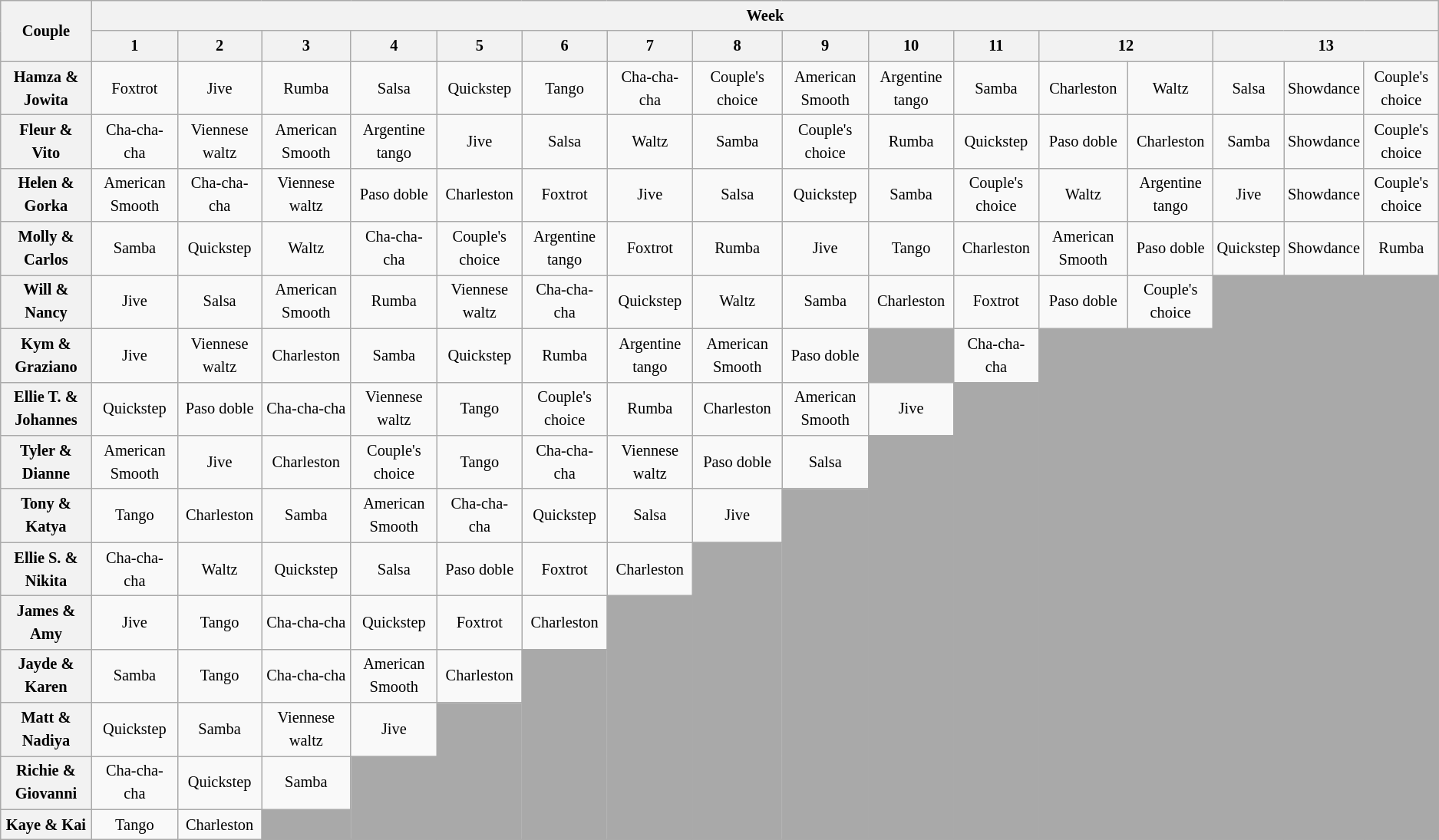<table class="wikitable unsortable" style="text-align:center; font-size:85%; line-height:20px">
<tr>
<th rowspan="2">Couple</th>
<th colspan="16">Week</th>
</tr>
<tr>
<th scope="col">1</th>
<th scope="col">2</th>
<th scope="col">3</th>
<th scope="col">4</th>
<th scope="col">5</th>
<th scope="col">6</th>
<th scope="col">7</th>
<th scope="col">8</th>
<th scope="col">9</th>
<th scope="col">10</th>
<th scope="col">11</th>
<th scope="col" colspan=2>12</th>
<th scope="col" colspan=3>13</th>
</tr>
<tr>
<th scope="row">Hamza & Jowita</th>
<td>Foxtrot</td>
<td>Jive</td>
<td>Rumba</td>
<td>Salsa</td>
<td>Quickstep</td>
<td>Tango</td>
<td>Cha-cha-cha</td>
<td>Couple's choice</td>
<td>American Smooth</td>
<td>Argentine tango</td>
<td>Samba</td>
<td>Charleston</td>
<td>Waltz</td>
<td>Salsa</td>
<td>Showdance</td>
<td>Couple's choice</td>
</tr>
<tr>
<th scope="row">Fleur & Vito</th>
<td>Cha-cha-cha</td>
<td>Viennese waltz</td>
<td>American Smooth</td>
<td>Argentine tango</td>
<td>Jive</td>
<td>Salsa</td>
<td>Waltz</td>
<td>Samba</td>
<td>Couple's choice</td>
<td>Rumba</td>
<td>Quickstep</td>
<td>Paso doble</td>
<td>Charleston</td>
<td>Samba</td>
<td>Showdance</td>
<td>Couple's choice</td>
</tr>
<tr>
<th scope="row">Helen & Gorka</th>
<td>American Smooth</td>
<td>Cha-cha-cha</td>
<td>Viennese waltz</td>
<td>Paso doble</td>
<td>Charleston</td>
<td>Foxtrot</td>
<td>Jive</td>
<td>Salsa</td>
<td>Quickstep</td>
<td>Samba</td>
<td>Couple's choice</td>
<td>Waltz</td>
<td>Argentine tango</td>
<td>Jive</td>
<td>Showdance</td>
<td>Couple's choice</td>
</tr>
<tr>
<th scope="row">Molly & Carlos</th>
<td>Samba</td>
<td>Quickstep</td>
<td>Waltz</td>
<td>Cha-cha-cha</td>
<td>Couple's choice</td>
<td>Argentine tango</td>
<td>Foxtrot</td>
<td>Rumba</td>
<td>Jive</td>
<td>Tango</td>
<td>Charleston</td>
<td>American Smooth</td>
<td>Paso doble</td>
<td>Quickstep</td>
<td>Showdance</td>
<td>Rumba</td>
</tr>
<tr>
<th scope="row">Will & Nancy</th>
<td>Jive</td>
<td>Salsa</td>
<td>American Smooth</td>
<td>Rumba</td>
<td>Viennese waltz</td>
<td>Cha-cha-cha</td>
<td>Quickstep</td>
<td>Waltz</td>
<td>Samba</td>
<td>Charleston</td>
<td>Foxtrot</td>
<td>Paso doble</td>
<td>Couple's choice</td>
<td colspan="3" rowspan="11" style="background:darkgrey;"></td>
</tr>
<tr>
<th scope="row">Kym & Graziano</th>
<td>Jive</td>
<td>Viennese waltz</td>
<td>Charleston</td>
<td>Samba</td>
<td>Quickstep</td>
<td>Rumba</td>
<td>Argentine tango</td>
<td>American Smooth</td>
<td>Paso doble</td>
<td bgcolor="darkgray"></td>
<td>Cha-cha-cha</td>
<td colspan="2" rowspan="10" style="background:darkgrey;"></td>
</tr>
<tr>
<th scope="row">Ellie T. & Johannes</th>
<td>Quickstep</td>
<td>Paso doble</td>
<td>Cha-cha-cha</td>
<td>Viennese waltz</td>
<td>Tango</td>
<td>Couple's choice</td>
<td>Rumba</td>
<td>Charleston</td>
<td>American Smooth</td>
<td>Jive</td>
<td rowspan="9" style="background:darkgrey;"></td>
</tr>
<tr>
<th scope="row">Tyler & Dianne</th>
<td>American Smooth</td>
<td>Jive</td>
<td>Charleston</td>
<td>Couple's choice</td>
<td>Tango</td>
<td>Cha-cha-cha</td>
<td>Viennese waltz</td>
<td>Paso doble</td>
<td>Salsa</td>
<td rowspan="8" style="background:darkgrey;"></td>
</tr>
<tr>
<th scope="row">Tony & Katya</th>
<td>Tango</td>
<td>Charleston</td>
<td>Samba</td>
<td>American Smooth</td>
<td>Cha-cha-cha</td>
<td>Quickstep</td>
<td>Salsa</td>
<td>Jive</td>
<td rowspan="7" style="background:darkgrey;"></td>
</tr>
<tr>
<th scope="row">Ellie S. & Nikita</th>
<td>Cha-cha-cha</td>
<td>Waltz</td>
<td>Quickstep</td>
<td>Salsa</td>
<td>Paso doble</td>
<td>Foxtrot</td>
<td>Charleston</td>
<td rowspan="6" style="background:darkgrey;"></td>
</tr>
<tr>
<th scope="row">James & Amy</th>
<td>Jive</td>
<td>Tango</td>
<td>Cha-cha-cha</td>
<td>Quickstep</td>
<td>Foxtrot</td>
<td>Charleston</td>
<td rowspan="5" style="background:darkgrey;"></td>
</tr>
<tr>
<th scope="row">Jayde & Karen</th>
<td>Samba</td>
<td>Tango</td>
<td>Cha-cha-cha</td>
<td>American Smooth</td>
<td>Charleston</td>
<td rowspan="4" style="background:darkgrey;"></td>
</tr>
<tr>
<th scope="row">Matt & Nadiya</th>
<td>Quickstep</td>
<td>Samba</td>
<td>Viennese waltz</td>
<td>Jive</td>
<td rowspan="3" style="background:darkgrey;"></td>
</tr>
<tr>
<th scope="row">Richie & Giovanni</th>
<td>Cha-cha-cha</td>
<td>Quickstep</td>
<td>Samba</td>
<td rowspan="2" style="background:darkgrey;"></td>
</tr>
<tr>
<th scope="row">Kaye & Kai</th>
<td>Tango</td>
<td>Charleston</td>
<td style="background:darkgrey;"></td>
</tr>
</table>
